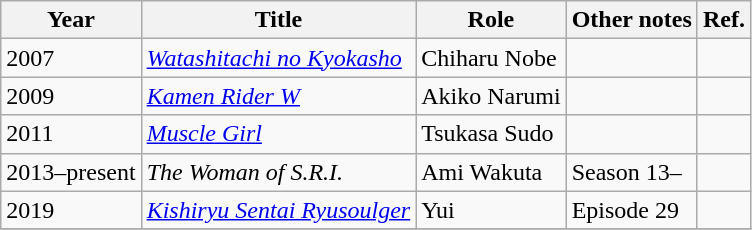<table class="wikitable">
<tr>
<th>Year</th>
<th>Title</th>
<th>Role</th>
<th>Other notes</th>
<th>Ref.</th>
</tr>
<tr>
<td>2007</td>
<td><em><a href='#'>Watashitachi no Kyokasho</a></em></td>
<td>Chiharu Nobe</td>
<td></td>
<td></td>
</tr>
<tr>
<td>2009</td>
<td><em><a href='#'>Kamen Rider W</a></em></td>
<td>Akiko Narumi</td>
<td></td>
<td></td>
</tr>
<tr>
<td>2011</td>
<td><em><a href='#'>Muscle Girl</a></em></td>
<td>Tsukasa Sudo</td>
<td></td>
<td></td>
</tr>
<tr>
<td>2013–present</td>
<td><em>The Woman of S.R.I.</em></td>
<td>Ami Wakuta</td>
<td>Season 13–</td>
<td></td>
</tr>
<tr>
<td>2019</td>
<td><em><a href='#'>Kishiryu Sentai Ryusoulger</a></em></td>
<td>Yui</td>
<td>Episode 29</td>
<td></td>
</tr>
<tr>
</tr>
</table>
